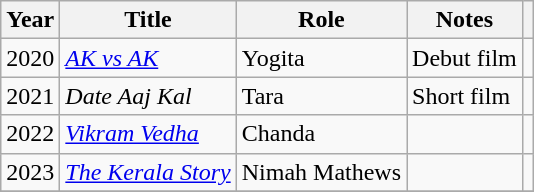<table class="wikitable plainrowheaders sortable">
<tr>
<th scope="col">Year</th>
<th scope="col">Title</th>
<th scope="col">Role</th>
<th scope="col" class="unsortable">Notes</th>
<th scope="col" class="unsortable"></th>
</tr>
<tr>
<td scope="row">2020</td>
<td><em><a href='#'>AK vs AK</a></em></td>
<td>Yogita</td>
<td>Debut film</td>
<td></td>
</tr>
<tr>
<td>2021</td>
<td><em>Date Aaj Kal</em></td>
<td>Tara</td>
<td>Short film</td>
<td></td>
</tr>
<tr>
<td>2022</td>
<td><a href='#'><em>Vikram Vedha</em></a></td>
<td>Chanda</td>
<td></td>
<td></td>
</tr>
<tr>
<td>2023</td>
<td><em><a href='#'>The Kerala Story</a></em></td>
<td>Nimah Mathews</td>
<td></td>
<td></td>
</tr>
<tr>
</tr>
</table>
